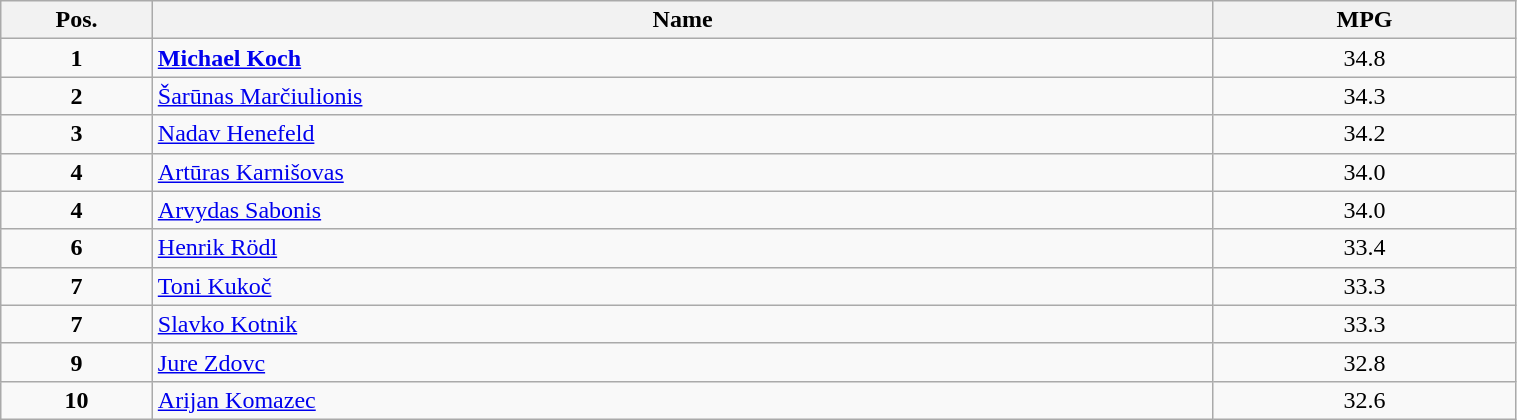<table class=wikitable width="80%">
<tr>
<th width="10%">Pos.</th>
<th width="70%">Name</th>
<th width="20%">MPG</th>
</tr>
<tr>
<td align=center><strong>1</strong></td>
<td> <strong><a href='#'>Michael Koch</a></strong></td>
<td align=center>34.8</td>
</tr>
<tr>
<td align=center><strong>2</strong></td>
<td> <a href='#'>Šarūnas Marčiulionis</a></td>
<td align=center>34.3</td>
</tr>
<tr>
<td align=center><strong>3</strong></td>
<td> <a href='#'>Nadav Henefeld</a></td>
<td align=center>34.2</td>
</tr>
<tr>
<td align=center><strong>4</strong></td>
<td> <a href='#'>Artūras Karnišovas</a></td>
<td align=center>34.0</td>
</tr>
<tr>
<td align=center><strong>4</strong></td>
<td> <a href='#'>Arvydas Sabonis</a></td>
<td align=center>34.0</td>
</tr>
<tr>
<td align=center><strong>6</strong></td>
<td> <a href='#'>Henrik Rödl</a></td>
<td align=center>33.4</td>
</tr>
<tr>
<td align=center><strong>7</strong></td>
<td> <a href='#'>Toni Kukoč</a></td>
<td align=center>33.3</td>
</tr>
<tr>
<td align=center><strong>7</strong></td>
<td> <a href='#'>Slavko Kotnik</a></td>
<td align=center>33.3</td>
</tr>
<tr>
<td align=center><strong>9</strong></td>
<td> <a href='#'>Jure Zdovc</a></td>
<td align=center>32.8</td>
</tr>
<tr>
<td align=center><strong>10</strong></td>
<td> <a href='#'>Arijan Komazec</a></td>
<td align=center>32.6</td>
</tr>
</table>
